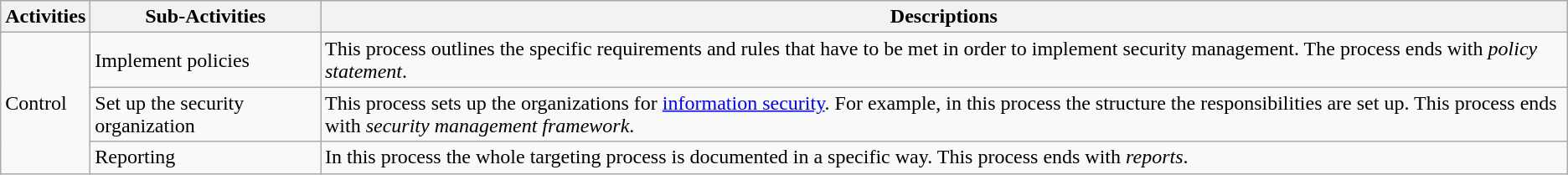<table class="wikitable">
<tr>
<th>Activities</th>
<th>Sub-Activities</th>
<th>Descriptions</th>
</tr>
<tr>
<td rowspan=3>Control</td>
<td>Implement policies</td>
<td>This process outlines the specific requirements and rules that have to be met in order to implement security management. The process ends with <em>policy statement</em>.</td>
</tr>
<tr>
<td>Set up the security organization</td>
<td>This process sets up the organizations for <a href='#'>information security</a>. For example, in this process the structure the responsibilities are set up. This process ends with <em>security management framework</em>.</td>
</tr>
<tr>
<td>Reporting</td>
<td>In this process the whole targeting process is documented in a specific way. This process ends with <em>reports</em>.</td>
</tr>
</table>
